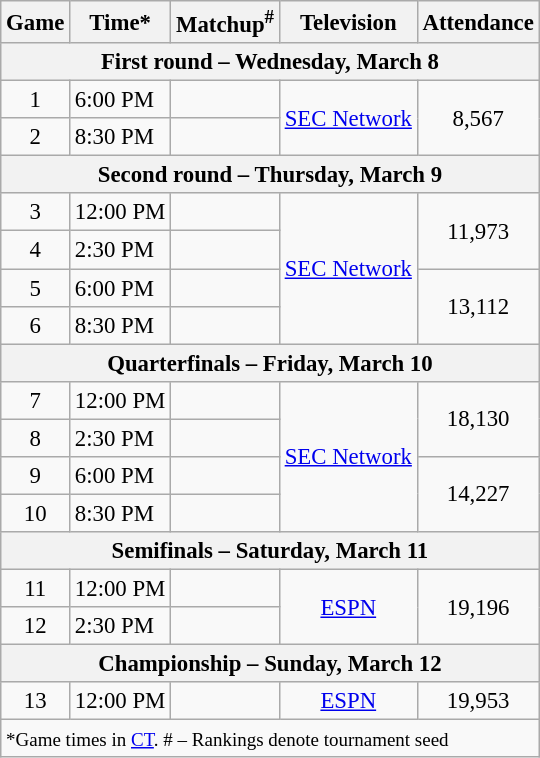<table class="wikitable" style="font-size: 95%">
<tr>
<th>Game</th>
<th>Time*</th>
<th>Matchup<sup>#</sup></th>
<th>Television</th>
<th>Attendance</th>
</tr>
<tr>
<th colspan=5>First round – Wednesday, March 8</th>
</tr>
<tr>
<td align=center>1</td>
<td>6:00 PM</td>
<td></td>
<td rowspan=2 align=center><a href='#'>SEC Network</a></td>
<td rowspan=2 align=center>8,567</td>
</tr>
<tr>
<td align=center>2</td>
<td>8:30 PM</td>
<td></td>
</tr>
<tr>
<th colspan=5>Second round – Thursday, March 9</th>
</tr>
<tr>
<td align=center>3</td>
<td>12:00 PM</td>
<td></td>
<td rowspan=4 align=center><a href='#'>SEC Network</a></td>
<td rowspan=2 align=center>11,973</td>
</tr>
<tr>
<td align=center>4</td>
<td>2:30 PM</td>
<td></td>
</tr>
<tr>
<td align=center>5</td>
<td>6:00 PM</td>
<td></td>
<td rowspan=2 align=center>13,112</td>
</tr>
<tr>
<td align=center>6</td>
<td>8:30 PM</td>
<td></td>
</tr>
<tr>
<th colspan=5>Quarterfinals – Friday, March 10</th>
</tr>
<tr>
<td align=center>7</td>
<td>12:00 PM</td>
<td></td>
<td rowspan=4 align=center><a href='#'>SEC Network</a></td>
<td rowspan=2 align=center>18,130</td>
</tr>
<tr>
<td align=center>8</td>
<td>2:30 PM</td>
<td></td>
</tr>
<tr>
<td align=center>9</td>
<td>6:00 PM</td>
<td></td>
<td rowspan=2 align=center>14,227</td>
</tr>
<tr>
<td align=center>10</td>
<td>8:30 PM</td>
<td></td>
</tr>
<tr>
<th colspan=5>Semifinals – Saturday, March 11</th>
</tr>
<tr>
<td align=center>11</td>
<td>12:00 PM</td>
<td></td>
<td rowspan=2 align=center><a href='#'>ESPN</a></td>
<td rowspan=2 align=center>19,196</td>
</tr>
<tr>
<td align=center>12</td>
<td>2:30 PM</td>
<td></td>
</tr>
<tr>
<th colspan=5>Championship – Sunday, March 12</th>
</tr>
<tr>
<td align=center>13</td>
<td>12:00 PM</td>
<td></td>
<td rowspan=1 align=center><a href='#'>ESPN</a></td>
<td rowspan=1 align=center>19,953</td>
</tr>
<tr>
<td colspan=5><small>*Game times in <a href='#'>CT</a>. # – Rankings denote tournament seed</small></td>
</tr>
</table>
